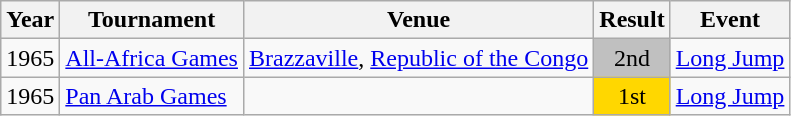<table class=wikitable>
<tr>
<th>Year</th>
<th>Tournament</th>
<th>Venue</th>
<th>Result</th>
<th>Event</th>
</tr>
<tr>
<td>1965</td>
<td><a href='#'>All-Africa Games</a></td>
<td><a href='#'>Brazzaville</a>, <a href='#'>Republic of the Congo</a></td>
<td style="background:silver; text-align:center;">2nd</td>
<td><a href='#'>Long Jump</a></td>
</tr>
<tr>
<td>1965</td>
<td><a href='#'>Pan Arab Games</a></td>
<td></td>
<td style="background:gold; text-align:center;">1st</td>
<td><a href='#'>Long Jump</a></td>
</tr>
</table>
